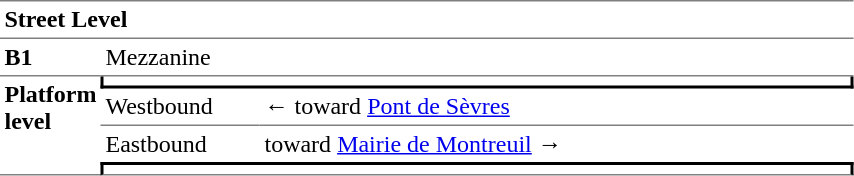<table cellspacing="0" cellpadding="3" border="0">
<tr>
<td colspan="3" data-darkreader-inline-border-bottom="" data-darkreader-inline-border-top="" style="border-bottom:solid 1px gray;border-top:solid 1px gray;" width="50" valign="top"><strong>Street Level</strong></td>
</tr>
<tr>
<td data-darkreader-inline-border-bottom="" style="border-bottom:solid 1px gray;" width="50" valign="top"><strong>B1</strong></td>
<td colspan="2" data-darkreader-inline-border-bottom="" style="border-bottom:solid 1px gray;" width="100" valign="top">Mezzanine</td>
</tr>
<tr>
<td rowspan="4" data-darkreader-inline-border-bottom="" style="border-bottom:solid 1px gray;" width="50" valign="top"><strong>Platform level</strong></td>
<td colspan="2" data-darkreader-inline-border-bottom="" data-darkreader-inline-border-left="" data-darkreader-inline-border-right="" style="border-right:solid 2px black;border-left:solid 2px black;border-bottom:solid 2px black;text-align:center;"></td>
</tr>
<tr>
<td data-darkreader-inline-border-bottom="" style="border-bottom:solid 1px gray;" width="100">Westbound</td>
<td data-darkreader-inline-border-bottom="" style="border-bottom:solid 1px gray;" width="390">←   toward <a href='#'>Pont de Sèvres</a> </td>
</tr>
<tr>
<td>Eastbound</td>
<td>   toward <a href='#'>Mairie de Montreuil</a>  →</td>
</tr>
<tr>
<td colspan="2" data-darkreader-inline-border-bottom="" data-darkreader-inline-border-left="" data-darkreader-inline-border-right="" data-darkreader-inline-border-top="" style="border-top:solid 2px black;border-right:solid 2px black;border-left:solid 2px black;border-bottom:solid 1px gray;text-align:center;"></td>
</tr>
</table>
